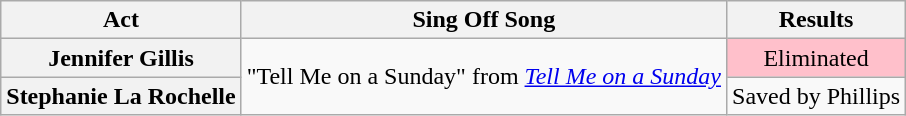<table class="wikitable plainrowheaders" style="text-align:center;">
<tr>
<th scope="col">Act</th>
<th scope="col">Sing Off Song</th>
<th scope="col">Results</th>
</tr>
<tr>
<th scope="row">Jennifer Gillis</th>
<td rowspan="3">"Tell Me on a Sunday" from <em><a href='#'>Tell Me on a Sunday</a></em></td>
<td style="background:pink;">Eliminated</td>
</tr>
<tr>
<th scope="row">Stephanie La Rochelle</th>
<td>Saved by Phillips</td>
</tr>
</table>
